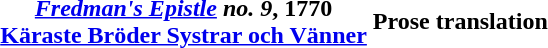<table style="margin:1em auto;">
<tr>
<th><em><a href='#'>Fredman's Epistle</a> no. 9</em>, 1770<br><a href='#'>Käraste Bröder Systrar och Vänner</a></th>
<th>Prose translation</th>
</tr>
<tr>
<td></td>
<td></td>
</tr>
</table>
